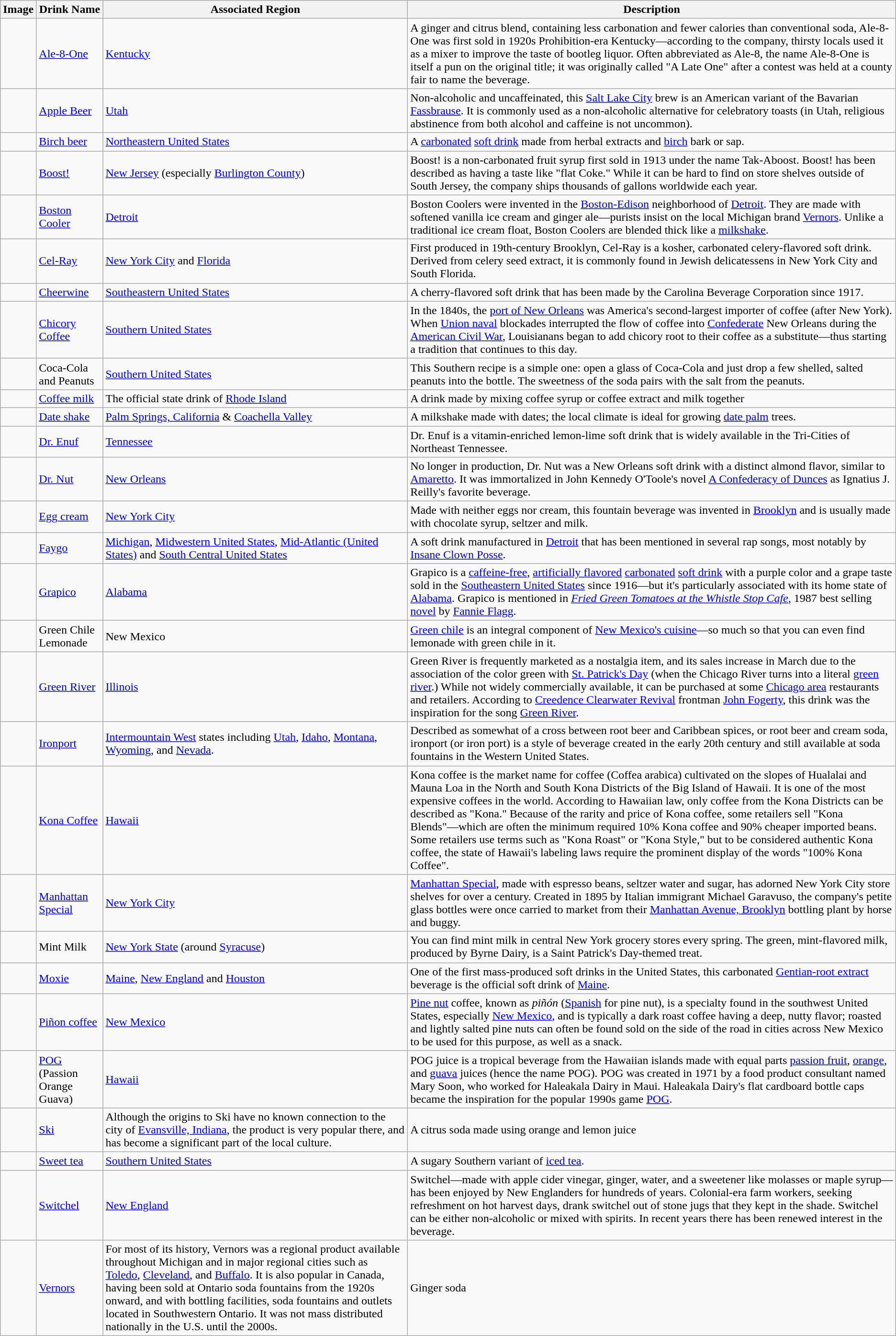<table class="wikitable sortable">
<tr>
<th class="unsortable">Image</th>
<th>Drink Name</th>
<th>Associated Region</th>
<th class="unsortable">Description</th>
</tr>
<tr>
<td></td>
<td><a href='#'>Ale-8-One</a></td>
<td><a href='#'>Kentucky</a></td>
<td>A ginger and citrus blend, containing less carbonation and fewer calories than conventional soda, Ale-8-One was first sold in 1920s Prohibition-era Kentucky—according to the company, thirsty locals used it as a mixer to improve the taste of bootleg liquor. Often abbreviated as Ale-8, the name Ale-8-One is itself a pun on the original title; it was originally called "A Late One" after a contest was held at a county fair to name the beverage.</td>
</tr>
<tr>
<td></td>
<td><a href='#'>Apple Beer</a></td>
<td><a href='#'>Utah</a></td>
<td>Non-alcoholic and uncaffeinated, this <a href='#'>Salt Lake City</a> brew is an American variant of the Bavarian <a href='#'>Fassbrause</a>. It is commonly used as a non-alcoholic alternative for celebratory toasts (in Utah, religious abstinence from both alcohol and caffeine is not uncommon).</td>
</tr>
<tr>
<td></td>
<td><a href='#'>Birch beer</a></td>
<td><a href='#'>Northeastern United States</a></td>
<td>A <a href='#'>carbonated</a> <a href='#'>soft drink</a> made from herbal extracts and <a href='#'>birch</a> bark or sap.</td>
</tr>
<tr>
<td></td>
<td><a href='#'>Boost!</a></td>
<td><a href='#'>New Jersey</a> (especially <a href='#'>Burlington County</a>)</td>
<td>Boost! is a non-carbonated fruit syrup first sold in 1913 under the name Tak-Aboost. Boost! has been described as having a taste like "flat Coke." While it can be hard to find on store shelves outside of South Jersey, the company ships thousands of gallons worldwide each year.</td>
</tr>
<tr>
<td></td>
<td><a href='#'>Boston Cooler</a></td>
<td><a href='#'>Detroit</a></td>
<td>Boston Coolers were invented in the <a href='#'>Boston-Edison</a> neighborhood of <a href='#'>Detroit</a>. They are made with softened vanilla ice cream and ginger ale—purists insist on the local Michigan brand <a href='#'>Vernors</a>. Unlike a traditional ice cream float, Boston Coolers are blended thick like a <a href='#'>milkshake</a>.</td>
</tr>
<tr>
<td></td>
<td><a href='#'>Cel-Ray</a></td>
<td><a href='#'>New York City</a> and <a href='#'>Florida</a></td>
<td>First produced in 19th-century Brooklyn, Cel-Ray is a kosher, carbonated celery-flavored soft drink. Derived from celery seed extract, it is commonly found in Jewish delicatessens in New York City and South Florida.</td>
</tr>
<tr>
<td></td>
<td><a href='#'>Cheerwine</a></td>
<td><a href='#'>Southeastern United States</a></td>
<td>A cherry-flavored soft drink that has been made by the Carolina Beverage Corporation since 1917.</td>
</tr>
<tr>
<td></td>
<td><a href='#'>Chicory Coffee</a></td>
<td><a href='#'>Southern United States</a></td>
<td>In the 1840s, the <a href='#'>port of New Orleans</a> was America's second-largest importer of coffee (after New York). When <a href='#'>Union naval</a> blockades interrupted the flow of coffee into <a href='#'>Confederate</a> New Orleans during the <a href='#'>American Civil War</a>, Louisianans began to add chicory root to their coffee as a substitute—thus starting a tradition that continues to this day.</td>
</tr>
<tr>
<td></td>
<td>Coca-Cola and Peanuts</td>
<td><a href='#'>Southern United States</a></td>
<td>This Southern recipe is a simple one: open a glass of Coca-Cola and just drop a few shelled, salted peanuts into the bottle. The sweetness of the soda pairs with the salt from the peanuts.</td>
</tr>
<tr>
<td></td>
<td><a href='#'>Coffee milk</a></td>
<td>The official state drink of <a href='#'>Rhode Island</a></td>
<td>A drink made by mixing coffee syrup or coffee extract and milk together</td>
</tr>
<tr>
<td></td>
<td><a href='#'>Date shake</a></td>
<td><a href='#'>Palm Springs, California</a> & <a href='#'>Coachella Valley</a></td>
<td>A milkshake made with dates; the local climate is ideal for growing <a href='#'>date palm</a> trees.</td>
</tr>
<tr>
<td></td>
<td><a href='#'>Dr. Enuf</a></td>
<td><a href='#'>Tennessee</a></td>
<td>Dr. Enuf is a vitamin-enriched lemon-lime soft drink that is widely available in the Tri-Cities of Northeast Tennessee.</td>
</tr>
<tr>
<td></td>
<td><a href='#'>Dr. Nut</a></td>
<td><a href='#'>New Orleans</a></td>
<td>No longer in production, Dr. Nut was a New Orleans soft drink with a distinct almond flavor, similar to <a href='#'>Amaretto</a>. It was immortalized in John Kennedy O'Toole's novel <a href='#'>A Confederacy of Dunces</a> as Ignatius J. Reilly's favorite beverage.</td>
</tr>
<tr>
<td></td>
<td><a href='#'>Egg cream</a></td>
<td><a href='#'>New York City</a></td>
<td>Made with neither eggs nor cream, this fountain beverage was invented in <a href='#'>Brooklyn</a> and is usually made with chocolate syrup, seltzer and milk.</td>
</tr>
<tr>
<td></td>
<td><a href='#'>Faygo</a></td>
<td><a href='#'>Michigan</a>, <a href='#'>Midwestern United States</a>, <a href='#'>Mid-Atlantic (United States)</a> and <a href='#'>South Central United States</a></td>
<td>A soft drink manufactured in <a href='#'>Detroit</a> that has been mentioned in several rap songs, most notably by <a href='#'>Insane Clown Posse</a>.</td>
</tr>
<tr>
<td></td>
<td><a href='#'>Grapico</a></td>
<td><a href='#'>Alabama</a></td>
<td>Grapico is a <a href='#'>caffeine-free</a>, <a href='#'>artificially flavored</a> <a href='#'>carbonated</a> <a href='#'>soft drink</a> with a purple color and a grape taste sold in the <a href='#'>Southeastern United States</a> since 1916—but it's particularly associated with its home state of <a href='#'>Alabama</a>. Grapico is mentioned in <em><a href='#'>Fried Green Tomatoes at the Whistle Stop Cafe</a>,</em> 1987 best selling <a href='#'>novel</a> by <a href='#'>Fannie Flagg</a>.</td>
</tr>
<tr>
<td></td>
<td>Green Chile Lemonade</td>
<td>New Mexico</td>
<td><a href='#'>Green chile</a> is an integral component of <a href='#'>New Mexico's cuisine</a>—so much so that you can even find lemonade with green chile in it.</td>
</tr>
<tr>
<td></td>
<td><a href='#'>Green River</a></td>
<td><a href='#'>Illinois</a></td>
<td>Green River is frequently marketed as a nostalgia item, and its sales increase in March due to the association of the color green with <a href='#'>St. Patrick's Day</a> (when the Chicago River turns into a literal <a href='#'>green river</a>.) While not widely commercially available, it can be purchased at some <a href='#'>Chicago area</a> restaurants and retailers. According to <a href='#'>Creedence Clearwater Revival</a> frontman <a href='#'>John Fogerty</a>, this drink was the inspiration for the song <a href='#'>Green River</a>.</td>
</tr>
<tr>
<td></td>
<td><a href='#'>Ironport</a></td>
<td><a href='#'>Intermountain West</a> states including <a href='#'>Utah</a>, <a href='#'>Idaho</a>, <a href='#'>Montana</a>, <a href='#'>Wyoming</a>, and <a href='#'>Nevada</a>.</td>
<td>Described as somewhat of a cross between root beer and Caribbean spices, or root beer and cream soda, ironport (or iron port) is a style of beverage created in the early 20th century and still available at soda fountains in the Western United States.</td>
</tr>
<tr>
<td></td>
<td><a href='#'>Kona Coffee</a></td>
<td><a href='#'>Hawaii</a></td>
<td>Kona coffee is the market name for coffee (Coffea arabica) cultivated on the slopes of Hualalai and Mauna Loa in the North and South Kona Districts of the Big Island of Hawaii. It is one of the most expensive coffees in the world. According to Hawaiian law, only coffee from the Kona Districts can be described as "Kona." Because of the rarity and price of Kona coffee, some retailers sell "Kona Blends"—which are often the minimum required 10% Kona coffee and 90% cheaper imported beans. Some retailers use terms such as "Kona Roast" or "Kona Style," but to be considered authentic Kona coffee, the state of Hawaii's labeling laws require the prominent display of the words "100% Kona Coffee".</td>
</tr>
<tr>
<td></td>
<td><a href='#'>Manhattan Special</a></td>
<td><a href='#'>New York City</a></td>
<td><a href='#'>Manhattan Special</a>, made with espresso beans, seltzer water and sugar, has adorned New York City store shelves for over a century. Created in 1895 by Italian immigrant Michael Garavuso, the company's petite glass bottles were once carried to market from their <a href='#'>Manhattan Avenue, Brooklyn</a> bottling plant by horse and buggy.</td>
</tr>
<tr>
<td></td>
<td>Mint Milk</td>
<td><a href='#'>New York State</a> (around <a href='#'>Syracuse</a>)</td>
<td>You can find mint milk in central New York grocery stores every spring. The green, mint-flavored milk, produced by Byrne Dairy, is a Saint Patrick's Day-themed treat.</td>
</tr>
<tr>
<td></td>
<td><a href='#'>Moxie</a></td>
<td><a href='#'>Maine</a>, <a href='#'>New England</a> and <a href='#'>Houston</a></td>
<td>One of the first mass-produced soft drinks in the United States, this carbonated <a href='#'>Gentian-root extract</a> beverage is the official soft drink of <a href='#'>Maine</a>.</td>
</tr>
<tr>
<td></td>
<td><a href='#'>Piñon coffee</a></td>
<td><a href='#'>New Mexico</a></td>
<td><a href='#'>Pine nut</a> coffee, known as <em>piñón</em> (<a href='#'>Spanish</a> for pine nut), is a specialty found in the southwest United States, especially <a href='#'>New Mexico</a>, and is typically a dark roast coffee having a deep, nutty flavor; roasted and lightly salted pine nuts can often be found sold on the side of the road in cities across New Mexico to be used for this purpose, as well as a snack.</td>
</tr>
<tr>
<td></td>
<td><a href='#'>POG</a> (Passion Orange Guava)</td>
<td><a href='#'>Hawaii</a></td>
<td>POG juice is a tropical beverage from the Hawaiian islands made with equal parts <a href='#'>passion fruit</a>, <a href='#'>orange</a>, and <a href='#'>guava</a> juices (hence the name POG). POG was created in 1971 by a food product consultant named Mary Soon, who worked for Haleakala Dairy in Maui. Haleakala Dairy's flat cardboard bottle caps became the inspiration for the popular 1990s game <a href='#'>POG</a>.</td>
</tr>
<tr>
<td></td>
<td><a href='#'>Ski</a></td>
<td>Although the origins to Ski have no known connection to the city of <a href='#'>Evansville, Indiana</a>, the product is very popular there, and has become a significant part of the local culture.</td>
<td>A citrus soda made using orange and lemon juice</td>
</tr>
<tr>
<td></td>
<td><a href='#'>Sweet tea</a></td>
<td><a href='#'>Southern United States</a></td>
<td>A sugary Southern variant of <a href='#'>iced tea</a>.</td>
</tr>
<tr>
<td></td>
<td><a href='#'>Switchel</a></td>
<td><a href='#'>New England</a></td>
<td>Switchel—made with apple cider vinegar, ginger, water, and a sweetener like molasses or maple syrup—has been enjoyed by New Englanders for hundreds of years. Colonial-era farm workers, seeking refreshment on hot harvest days, drank switchel out of stone jugs that they kept in the shade. Switchel can be either non-alcoholic or mixed with spirits. In recent years there has been renewed interest in the beverage.</td>
</tr>
<tr>
<td></td>
<td><a href='#'>Vernors</a></td>
<td>For most of its history, Vernors was a regional product available throughout Michigan and in major regional cities such as <a href='#'>Toledo</a>, <a href='#'>Cleveland</a>, and <a href='#'>Buffalo</a>. It is also popular in Canada, having been sold at Ontario soda fountains from the 1920s onward, and with bottling facilities, soda fountains and outlets located in Southwestern Ontario. It was not mass distributed nationally in the U.S. until the 2000s.</td>
<td>Ginger soda</td>
</tr>
</table>
